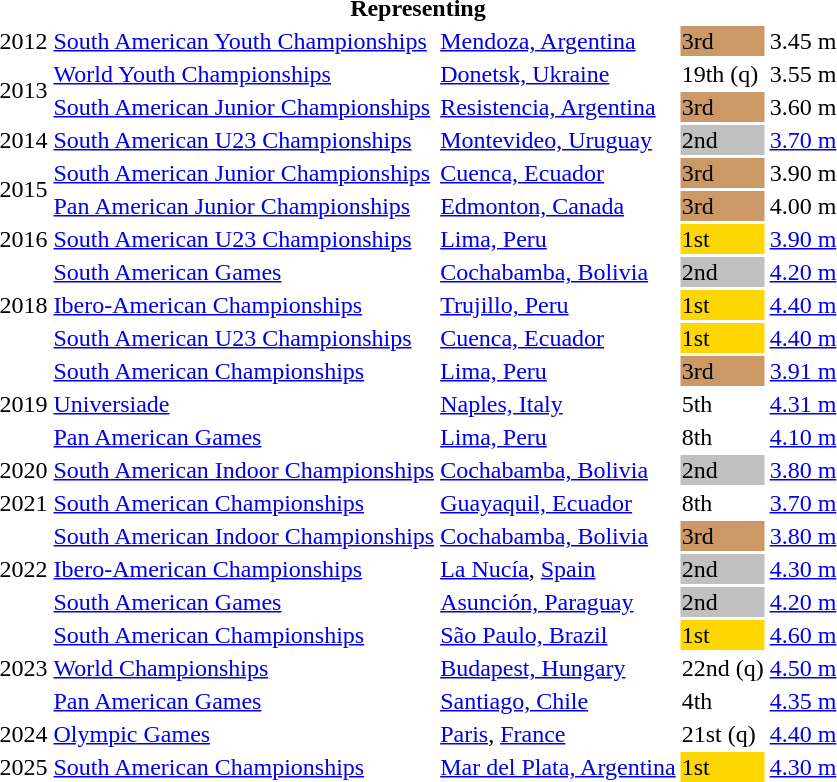<table>
<tr>
<th colspan="5">Representing </th>
</tr>
<tr>
<td>2012</td>
<td><a href='#'>South American Youth Championships</a></td>
<td><a href='#'>Mendoza, Argentina</a></td>
<td bgcolor=cc9966>3rd</td>
<td>3.45 m</td>
</tr>
<tr>
<td rowspan=2>2013</td>
<td><a href='#'>World Youth Championships</a></td>
<td><a href='#'>Donetsk, Ukraine</a></td>
<td>19th (q)</td>
<td>3.55 m</td>
</tr>
<tr>
<td><a href='#'>South American Junior Championships</a></td>
<td><a href='#'>Resistencia, Argentina</a></td>
<td bgcolor=cc9966>3rd</td>
<td>3.60 m</td>
</tr>
<tr>
<td>2014</td>
<td><a href='#'>South American U23 Championships</a></td>
<td><a href='#'>Montevideo, Uruguay</a></td>
<td bgcolor=silver>2nd</td>
<td><a href='#'>3.70 m</a></td>
</tr>
<tr>
<td rowspan=2>2015</td>
<td><a href='#'>South American Junior Championships</a></td>
<td><a href='#'>Cuenca, Ecuador</a></td>
<td bgcolor=cc9966>3rd</td>
<td>3.90 m</td>
</tr>
<tr>
<td><a href='#'>Pan American Junior Championships</a></td>
<td><a href='#'>Edmonton, Canada</a></td>
<td bgcolor=cc9966>3rd</td>
<td>4.00 m</td>
</tr>
<tr>
<td>2016</td>
<td><a href='#'>South American U23 Championships</a></td>
<td><a href='#'>Lima, Peru</a></td>
<td bgcolor=gold>1st</td>
<td><a href='#'>3.90 m</a></td>
</tr>
<tr>
<td rowspan=3>2018</td>
<td><a href='#'>South American Games</a></td>
<td><a href='#'>Cochabamba, Bolivia</a></td>
<td bgcolor=silver>2nd</td>
<td><a href='#'>4.20 m</a></td>
</tr>
<tr>
<td><a href='#'>Ibero-American Championships</a></td>
<td><a href='#'>Trujillo, Peru</a></td>
<td bgcolor=gold>1st</td>
<td><a href='#'>4.40 m</a></td>
</tr>
<tr>
<td><a href='#'>South American U23 Championships</a></td>
<td><a href='#'>Cuenca, Ecuador</a></td>
<td bgcolor=gold>1st</td>
<td><a href='#'>4.40 m</a></td>
</tr>
<tr>
<td rowspan=3>2019</td>
<td><a href='#'>South American Championships</a></td>
<td><a href='#'>Lima, Peru</a></td>
<td bgcolor=cc9966>3rd</td>
<td><a href='#'>3.91 m</a></td>
</tr>
<tr>
<td><a href='#'>Universiade</a></td>
<td><a href='#'>Naples, Italy</a></td>
<td>5th</td>
<td><a href='#'>4.31 m</a></td>
</tr>
<tr>
<td><a href='#'>Pan American Games</a></td>
<td><a href='#'>Lima, Peru</a></td>
<td>8th</td>
<td><a href='#'>4.10 m</a></td>
</tr>
<tr>
<td>2020</td>
<td><a href='#'>South American Indoor Championships</a></td>
<td><a href='#'>Cochabamba, Bolivia</a></td>
<td bgcolor=silver>2nd</td>
<td><a href='#'>3.80 m</a></td>
</tr>
<tr>
<td>2021</td>
<td><a href='#'>South American Championships</a></td>
<td><a href='#'>Guayaquil, Ecuador</a></td>
<td>8th</td>
<td><a href='#'>3.70 m</a></td>
</tr>
<tr>
<td rowspan=3>2022</td>
<td><a href='#'>South American Indoor Championships</a></td>
<td><a href='#'>Cochabamba, Bolivia</a></td>
<td bgcolor=cc9966>3rd</td>
<td><a href='#'>3.80 m</a></td>
</tr>
<tr>
<td><a href='#'>Ibero-American Championships</a></td>
<td><a href='#'>La Nucía</a>, <a href='#'>Spain</a></td>
<td bgcolor=silver>2nd</td>
<td><a href='#'>4.30 m</a></td>
</tr>
<tr>
<td><a href='#'>South American Games</a></td>
<td><a href='#'>Asunción, Paraguay</a></td>
<td bgcolor=silver>2nd</td>
<td><a href='#'>4.20 m</a></td>
</tr>
<tr>
<td rowspan=3>2023</td>
<td><a href='#'>South American Championships</a></td>
<td><a href='#'>São Paulo, Brazil</a></td>
<td bgcolor=gold>1st</td>
<td><a href='#'>4.60 m</a></td>
</tr>
<tr>
<td><a href='#'>World Championships</a></td>
<td><a href='#'>Budapest, Hungary</a></td>
<td>22nd (q)</td>
<td><a href='#'>4.50 m</a></td>
</tr>
<tr>
<td><a href='#'>Pan American Games</a></td>
<td><a href='#'>Santiago, Chile</a></td>
<td>4th</td>
<td><a href='#'>4.35 m</a></td>
</tr>
<tr>
<td>2024</td>
<td><a href='#'>Olympic Games</a></td>
<td><a href='#'>Paris</a>, <a href='#'>France</a></td>
<td>21st (q)</td>
<td><a href='#'>4.40 m</a></td>
</tr>
<tr>
<td>2025</td>
<td><a href='#'>South American Championships</a></td>
<td><a href='#'>Mar del Plata, Argentina</a></td>
<td bgcolor=gold>1st</td>
<td><a href='#'>4.30 m</a></td>
</tr>
</table>
